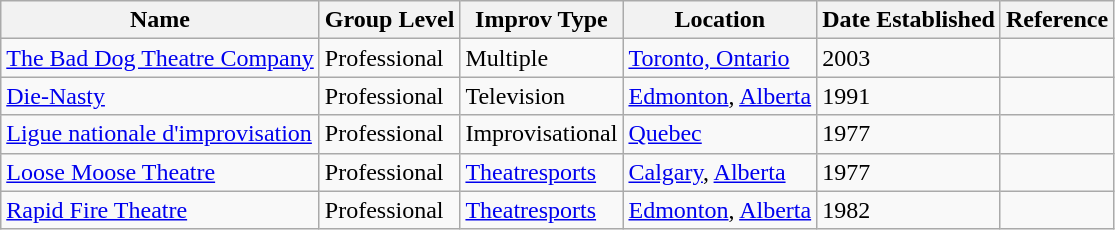<table class="wikitable sortable">
<tr>
<th>Name</th>
<th>Group Level</th>
<th>Improv Type</th>
<th>Location</th>
<th>Date Established</th>
<th class="sortable">Reference</th>
</tr>
<tr>
<td><a href='#'>The Bad Dog Theatre Company</a></td>
<td>Professional</td>
<td>Multiple</td>
<td><a href='#'>Toronto, Ontario</a></td>
<td>2003</td>
<td></td>
</tr>
<tr>
<td><a href='#'>Die-Nasty</a></td>
<td>Professional</td>
<td>Television</td>
<td><a href='#'>Edmonton</a>, <a href='#'>Alberta</a></td>
<td>1991</td>
<td></td>
</tr>
<tr>
<td><a href='#'>Ligue nationale d'improvisation</a></td>
<td>Professional</td>
<td>Improvisational</td>
<td><a href='#'>Quebec</a></td>
<td>1977</td>
<td></td>
</tr>
<tr>
<td><a href='#'>Loose Moose Theatre</a></td>
<td>Professional</td>
<td><a href='#'>Theatresports</a></td>
<td><a href='#'>Calgary</a>, <a href='#'>Alberta</a></td>
<td>1977</td>
<td></td>
</tr>
<tr>
<td><a href='#'>Rapid Fire Theatre</a></td>
<td>Professional</td>
<td><a href='#'>Theatresports</a></td>
<td><a href='#'>Edmonton</a>, <a href='#'>Alberta</a></td>
<td>1982</td>
<td></td>
</tr>
</table>
